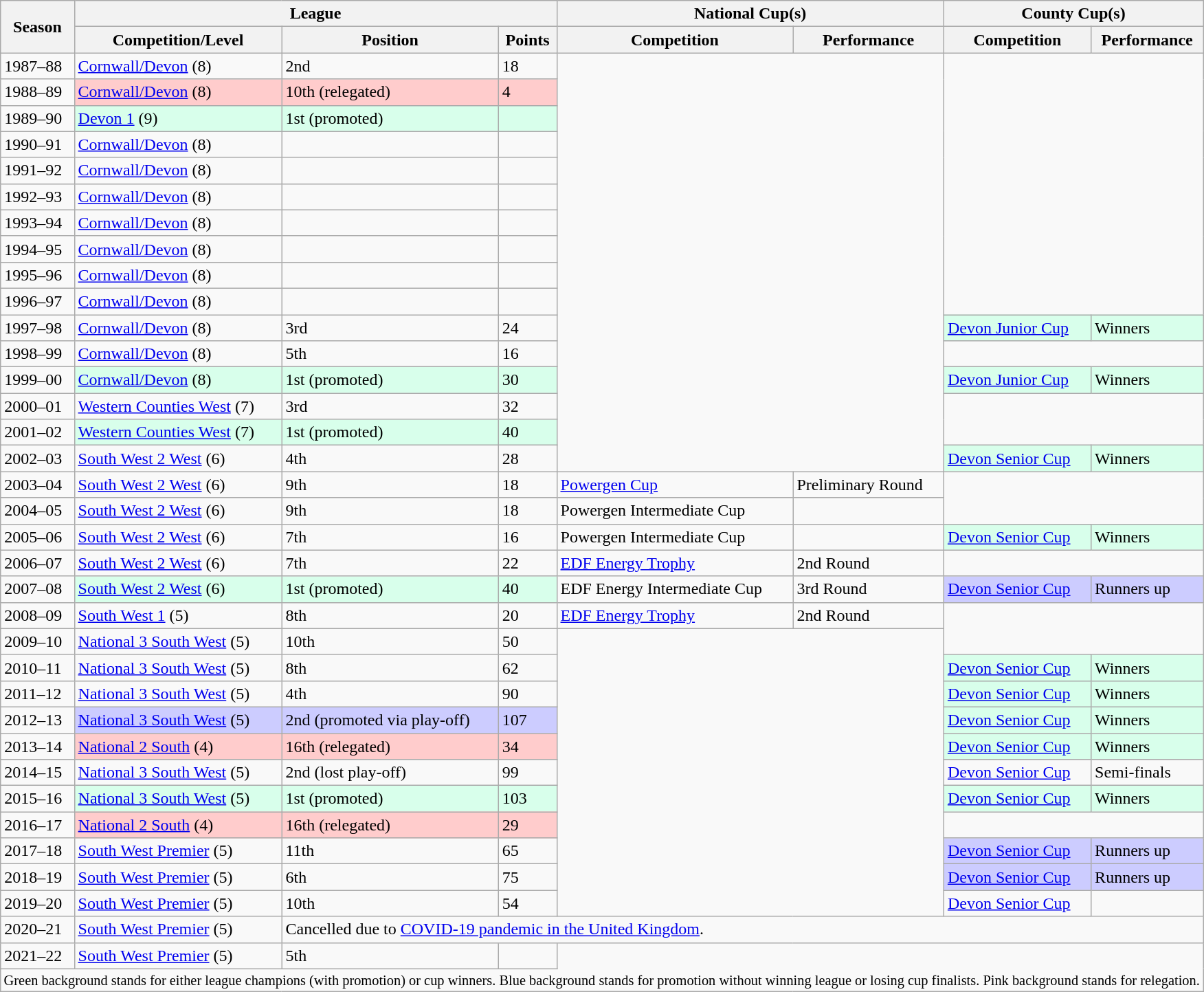<table class="wikitable">
<tr>
<th rowspan="2">Season</th>
<th colspan="3">League</th>
<th colspan="2">National Cup(s)</th>
<th colspan="2">County Cup(s)</th>
</tr>
<tr>
<th>Competition/Level</th>
<th>Position</th>
<th>Points</th>
<th>Competition</th>
<th>Performance</th>
<th>Competition</th>
<th>Performance</th>
</tr>
<tr>
<td>1987–88</td>
<td><a href='#'>Cornwall/Devon</a> (8)</td>
<td>2nd</td>
<td>18</td>
<td rowspan=16 colspan=2></td>
</tr>
<tr>
<td>1988–89</td>
<td style="background:#ffcccc;"><a href='#'>Cornwall/Devon</a> (8)</td>
<td style="background:#ffcccc;">10th (relegated)</td>
<td style="background:#ffcccc;">4</td>
</tr>
<tr>
<td>1989–90</td>
<td style="background:#d8ffeb;"><a href='#'>Devon 1</a> (9)</td>
<td style="background:#d8ffeb;">1st (promoted)</td>
<td style="background:#d8ffeb;"></td>
</tr>
<tr>
<td>1990–91</td>
<td><a href='#'>Cornwall/Devon</a> (8)</td>
<td></td>
<td></td>
</tr>
<tr>
<td>1991–92</td>
<td><a href='#'>Cornwall/Devon</a> (8)</td>
<td></td>
<td></td>
</tr>
<tr>
<td>1992–93</td>
<td><a href='#'>Cornwall/Devon</a> (8)</td>
<td></td>
<td></td>
</tr>
<tr>
<td>1993–94</td>
<td><a href='#'>Cornwall/Devon</a> (8)</td>
<td></td>
<td></td>
</tr>
<tr>
<td>1994–95</td>
<td><a href='#'>Cornwall/Devon</a> (8)</td>
<td></td>
<td></td>
</tr>
<tr>
<td>1995–96</td>
<td><a href='#'>Cornwall/Devon</a> (8)</td>
<td></td>
<td></td>
</tr>
<tr>
<td>1996–97</td>
<td><a href='#'>Cornwall/Devon</a> (8)</td>
<td></td>
<td></td>
</tr>
<tr>
<td>1997–98</td>
<td><a href='#'>Cornwall/Devon</a> (8)</td>
<td>3rd</td>
<td>24</td>
<td style="background:#d8ffeb;"><a href='#'>Devon Junior Cup</a></td>
<td style="background:#d8ffeb;">Winners</td>
</tr>
<tr>
<td>1998–99</td>
<td><a href='#'>Cornwall/Devon</a> (8)</td>
<td>5th</td>
<td>16</td>
</tr>
<tr>
<td>1999–00</td>
<td style="background:#d8ffeb;"><a href='#'>Cornwall/Devon</a> (8)</td>
<td style="background:#d8ffeb;">1st (promoted)</td>
<td style="background:#d8ffeb;">30</td>
<td style="background:#d8ffeb;"><a href='#'>Devon Junior Cup</a></td>
<td style="background:#d8ffeb;">Winners</td>
</tr>
<tr>
<td>2000–01</td>
<td><a href='#'>Western Counties West</a> (7)</td>
<td>3rd</td>
<td>32</td>
</tr>
<tr>
<td>2001–02</td>
<td style="background:#d8ffeb;"><a href='#'>Western Counties West</a> (7)</td>
<td style="background:#d8ffeb;">1st (promoted)</td>
<td style="background:#d8ffeb;">40</td>
</tr>
<tr>
<td>2002–03</td>
<td><a href='#'>South West 2 West</a> (6)</td>
<td>4th</td>
<td>28</td>
<td style="background:#d8ffeb;"><a href='#'>Devon Senior Cup</a></td>
<td style="background:#d8ffeb;">Winners</td>
</tr>
<tr>
<td>2003–04</td>
<td><a href='#'>South West 2 West</a> (6)</td>
<td>9th</td>
<td>18</td>
<td><a href='#'>Powergen Cup</a></td>
<td>Preliminary Round</td>
</tr>
<tr>
<td>2004–05</td>
<td><a href='#'>South West 2 West</a> (6)</td>
<td>9th</td>
<td>18</td>
<td>Powergen Intermediate Cup</td>
<td></td>
</tr>
<tr>
<td>2005–06</td>
<td><a href='#'>South West 2 West</a> (6)</td>
<td>7th</td>
<td>16</td>
<td>Powergen Intermediate Cup</td>
<td></td>
<td style="background:#d8ffeb;"><a href='#'>Devon Senior Cup</a></td>
<td style="background:#d8ffeb;">Winners</td>
</tr>
<tr>
<td>2006–07</td>
<td><a href='#'>South West 2 West</a> (6)</td>
<td>7th</td>
<td>22</td>
<td><a href='#'>EDF Energy Trophy</a></td>
<td>2nd Round</td>
</tr>
<tr>
<td>2007–08</td>
<td style="background:#d8ffeb;"><a href='#'>South West 2 West</a> (6)</td>
<td style="background:#d8ffeb;">1st (promoted)</td>
<td style="background:#d8ffeb;">40</td>
<td>EDF Energy Intermediate Cup</td>
<td>3rd Round</td>
<td style="background:#ccccff;"><a href='#'>Devon Senior Cup</a></td>
<td style="background:#ccccff;">Runners up</td>
</tr>
<tr>
<td>2008–09</td>
<td><a href='#'>South West 1</a> (5)</td>
<td>8th</td>
<td>20</td>
<td><a href='#'>EDF Energy Trophy</a></td>
<td>2nd Round</td>
</tr>
<tr>
<td>2009–10</td>
<td><a href='#'>National 3 South West</a> (5)</td>
<td>10th</td>
<td>50</td>
<td rowspan=11 colspan=2></td>
</tr>
<tr>
<td>2010–11</td>
<td><a href='#'>National 3 South West</a> (5)</td>
<td>8th </td>
<td>62</td>
<td style="background:#d8ffeb;"><a href='#'>Devon Senior Cup</a></td>
<td style="background:#d8ffeb;">Winners</td>
</tr>
<tr>
<td>2011–12</td>
<td><a href='#'>National 3 South West</a> (5)</td>
<td>4th</td>
<td>90</td>
<td style="background:#d8ffeb;"><a href='#'>Devon Senior Cup</a></td>
<td style="background:#d8ffeb;">Winners</td>
</tr>
<tr>
<td>2012–13</td>
<td style="background:#ccccff;"><a href='#'>National 3 South West</a> (5)</td>
<td style="background:#ccccff;">2nd (promoted via play-off)</td>
<td style="background:#ccccff;">107</td>
<td style="background:#d8ffeb;"><a href='#'>Devon Senior Cup</a></td>
<td style="background:#d8ffeb;">Winners</td>
</tr>
<tr>
<td>2013–14</td>
<td style="background:#ffcccc;"><a href='#'>National 2 South</a> (4)</td>
<td style="background:#ffcccc;">16th (relegated)</td>
<td style="background:#ffcccc;">34</td>
<td style="background:#d8ffeb;"><a href='#'>Devon Senior Cup</a></td>
<td style="background:#d8ffeb;">Winners</td>
</tr>
<tr>
<td>2014–15</td>
<td><a href='#'>National 3 South West</a> (5)</td>
<td>2nd (lost play-off)</td>
<td>99</td>
<td><a href='#'>Devon Senior Cup</a></td>
<td>Semi-finals</td>
</tr>
<tr>
<td>2015–16</td>
<td style="background:#d8ffeb;"><a href='#'>National 3 South West</a> (5)</td>
<td style="background:#d8ffeb;">1st (promoted)</td>
<td style="background:#d8ffeb;">103</td>
<td style="background:#d8ffeb;"><a href='#'>Devon Senior Cup</a></td>
<td style="background:#d8ffeb;">Winners</td>
</tr>
<tr>
<td>2016–17</td>
<td style="background:#ffcccc;"><a href='#'>National 2 South</a> (4)</td>
<td style="background:#ffcccc;">16th (relegated)</td>
<td style="background:#ffcccc;">29</td>
<td rowspan=1 colspan=2></td>
</tr>
<tr>
<td>2017–18</td>
<td><a href='#'>South West Premier</a> (5)</td>
<td>11th</td>
<td>65</td>
<td style="background:#ccccff;"><a href='#'>Devon Senior Cup</a></td>
<td style="background:#ccccff;">Runners up</td>
</tr>
<tr>
<td>2018–19</td>
<td><a href='#'>South West Premier</a> (5)</td>
<td>6th</td>
<td>75</td>
<td style="background:#ccccff;"><a href='#'>Devon Senior Cup</a></td>
<td style="background:#ccccff;">Runners up</td>
</tr>
<tr>
<td>2019–20</td>
<td><a href='#'>South West Premier</a> (5)</td>
<td>10th</td>
<td>54</td>
<td><a href='#'>Devon Senior Cup</a></td>
<td></td>
</tr>
<tr>
<td>2020–21</td>
<td><a href='#'>South West Premier</a> (5)</td>
<td colspan=6>Cancelled due to <a href='#'>COVID-19 pandemic in the United Kingdom</a>.</td>
</tr>
<tr>
<td>2021–22</td>
<td><a href='#'>South West Premier</a> (5)</td>
<td>5th</td>
<td></td>
</tr>
<tr>
<td colspan="15" style="border:0px;font-size:85%;"><span>Green background</span> stands for either league champions (with promotion) or cup winners. <span>Blue background</span> stands for promotion without winning league or losing cup finalists. <span>Pink background</span> stands for relegation.<br></td>
</tr>
</table>
